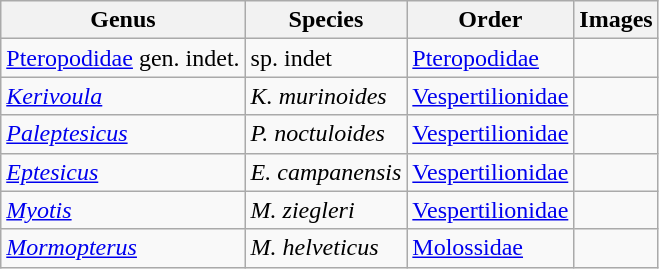<table class="wikitable sortable">
<tr>
<th>Genus</th>
<th>Species</th>
<th>Order</th>
<th>Images</th>
</tr>
<tr>
<td><a href='#'>Pteropodidae</a> gen. indet.</td>
<td>sp. indet</td>
<td><a href='#'>Pteropodidae</a></td>
<td></td>
</tr>
<tr>
<td><em><a href='#'>Kerivoula</a></em></td>
<td><em>K. murinoides</em></td>
<td><a href='#'>Vespertilionidae</a></td>
<td></td>
</tr>
<tr>
<td><em><a href='#'>Paleptesicus</a></em></td>
<td><em>P. noctuloides</em></td>
<td><a href='#'>Vespertilionidae</a></td>
<td></td>
</tr>
<tr>
<td><em><a href='#'>Eptesicus</a></em></td>
<td><em>E. campanensis</em></td>
<td><a href='#'>Vespertilionidae</a></td>
<td></td>
</tr>
<tr>
<td><em><a href='#'>Myotis</a></em></td>
<td><em>M. ziegleri</em></td>
<td><a href='#'>Vespertilionidae</a></td>
<td></td>
</tr>
<tr>
<td><em><a href='#'>Mormopterus</a></em></td>
<td><em>M. helveticus</em></td>
<td><a href='#'>Molossidae</a></td>
<td></td>
</tr>
</table>
